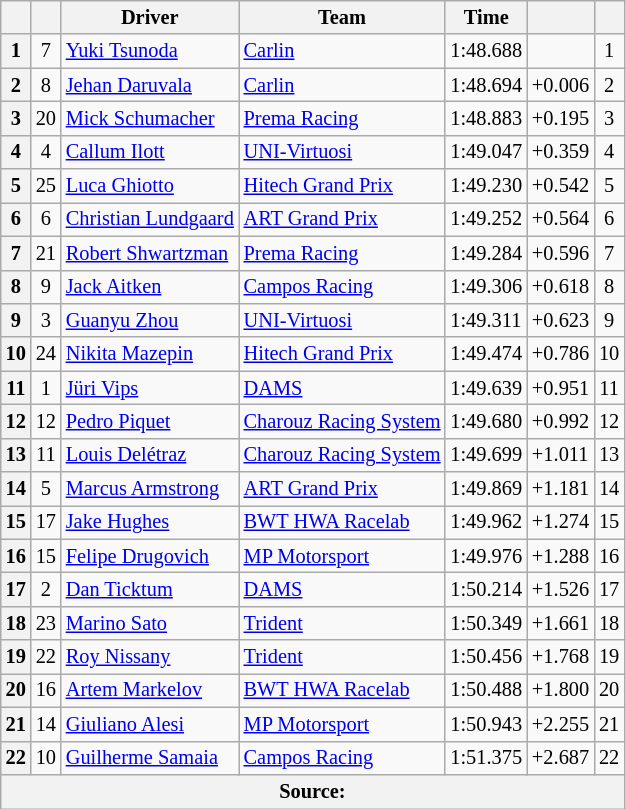<table class="wikitable" style="font-size:85%">
<tr>
<th scope="col"></th>
<th scope="col"></th>
<th scope="col">Driver</th>
<th scope="col">Team</th>
<th scope="col">Time</th>
<th scope="col"></th>
<th scope="col"></th>
</tr>
<tr>
<th scope=row>1</th>
<td align=center>7</td>
<td> <a href='#'>Yuki Tsunoda</a></td>
<td><a href='#'>Carlin</a></td>
<td>1:48.688</td>
<td></td>
<td align=center>1</td>
</tr>
<tr>
<th scope=row>2</th>
<td align=center>8</td>
<td> <a href='#'>Jehan Daruvala</a></td>
<td><a href='#'>Carlin</a></td>
<td>1:48.694</td>
<td>+0.006</td>
<td align=center>2</td>
</tr>
<tr>
<th scope=row>3</th>
<td align=center>20</td>
<td> <a href='#'>Mick Schumacher</a></td>
<td><a href='#'>Prema Racing</a></td>
<td>1:48.883</td>
<td>+0.195</td>
<td align=center>3</td>
</tr>
<tr>
<th scope=row>4</th>
<td align=center>4</td>
<td> <a href='#'>Callum Ilott</a></td>
<td><a href='#'>UNI-Virtuosi</a></td>
<td>1:49.047</td>
<td>+0.359</td>
<td align=center>4</td>
</tr>
<tr>
<th scope=row>5</th>
<td align=center>25</td>
<td> <a href='#'>Luca Ghiotto</a></td>
<td><a href='#'>Hitech Grand Prix</a></td>
<td>1:49.230</td>
<td>+0.542</td>
<td align=center>5</td>
</tr>
<tr>
<th scope=row>6</th>
<td align=center>6</td>
<td> <a href='#'>Christian Lundgaard</a></td>
<td><a href='#'>ART Grand Prix</a></td>
<td>1:49.252</td>
<td>+0.564</td>
<td align=center>6</td>
</tr>
<tr>
<th scope=row>7</th>
<td align=center>21</td>
<td> <a href='#'>Robert Shwartzman</a></td>
<td><a href='#'>Prema Racing</a></td>
<td>1:49.284</td>
<td>+0.596</td>
<td align=center>7</td>
</tr>
<tr>
<th scope=row>8</th>
<td align=center>9</td>
<td> <a href='#'>Jack Aitken</a></td>
<td><a href='#'>Campos Racing</a></td>
<td>1:49.306</td>
<td>+0.618</td>
<td align=center>8</td>
</tr>
<tr>
<th scope=row>9</th>
<td align=center>3</td>
<td> <a href='#'>Guanyu Zhou</a></td>
<td><a href='#'>UNI-Virtuosi</a></td>
<td>1:49.311</td>
<td>+0.623</td>
<td align=center>9</td>
</tr>
<tr>
<th scope=row>10</th>
<td align=center>24</td>
<td> <a href='#'>Nikita Mazepin</a></td>
<td><a href='#'>Hitech Grand Prix</a></td>
<td>1:49.474</td>
<td>+0.786</td>
<td align=center>10</td>
</tr>
<tr>
<th scope=row>11</th>
<td align=center>1</td>
<td> <a href='#'>Jüri Vips</a></td>
<td><a href='#'>DAMS</a></td>
<td>1:49.639</td>
<td>+0.951</td>
<td align=center>11</td>
</tr>
<tr>
<th scope=row>12</th>
<td align=center>12</td>
<td> <a href='#'>Pedro Piquet</a></td>
<td><a href='#'>Charouz Racing System</a></td>
<td>1:49.680</td>
<td>+0.992</td>
<td align=center>12</td>
</tr>
<tr>
<th scope=row>13</th>
<td align=center>11</td>
<td> <a href='#'>Louis Delétraz</a></td>
<td><a href='#'>Charouz Racing System</a></td>
<td>1:49.699</td>
<td>+1.011</td>
<td align=center>13</td>
</tr>
<tr>
<th scope=row>14</th>
<td align=center>5</td>
<td> <a href='#'>Marcus Armstrong</a></td>
<td><a href='#'>ART Grand Prix</a></td>
<td>1:49.869</td>
<td>+1.181</td>
<td align=center>14</td>
</tr>
<tr>
<th scope=row>15</th>
<td align=center>17</td>
<td> <a href='#'>Jake Hughes</a></td>
<td><a href='#'>BWT HWA Racelab</a></td>
<td>1:49.962</td>
<td>+1.274</td>
<td align=center>15</td>
</tr>
<tr>
<th scope=row>16</th>
<td align=center>15</td>
<td> <a href='#'>Felipe Drugovich</a></td>
<td><a href='#'>MP Motorsport</a></td>
<td>1:49.976</td>
<td>+1.288</td>
<td align=center>16</td>
</tr>
<tr>
<th scope=row>17</th>
<td align=center>2</td>
<td> <a href='#'>Dan Ticktum</a></td>
<td><a href='#'>DAMS</a></td>
<td>1:50.214</td>
<td>+1.526</td>
<td align=center>17</td>
</tr>
<tr>
<th scope=row>18</th>
<td align=center>23</td>
<td> <a href='#'>Marino Sato</a></td>
<td><a href='#'>Trident</a></td>
<td>1:50.349</td>
<td>+1.661</td>
<td align=center>18</td>
</tr>
<tr>
<th scope=row>19</th>
<td align=center>22</td>
<td> <a href='#'>Roy Nissany</a></td>
<td><a href='#'>Trident</a></td>
<td>1:50.456</td>
<td>+1.768</td>
<td align=center>19</td>
</tr>
<tr>
<th scope=row>20</th>
<td align=center>16</td>
<td> <a href='#'>Artem Markelov</a></td>
<td><a href='#'>BWT HWA Racelab</a></td>
<td>1:50.488</td>
<td>+1.800</td>
<td align=center>20</td>
</tr>
<tr>
<th scope=row>21</th>
<td align=center>14</td>
<td> <a href='#'>Giuliano Alesi</a></td>
<td><a href='#'>MP Motorsport</a></td>
<td>1:50.943</td>
<td>+2.255</td>
<td align=center>21</td>
</tr>
<tr>
<th scope=row>22</th>
<td align=center>10</td>
<td> <a href='#'>Guilherme Samaia</a></td>
<td><a href='#'>Campos Racing</a></td>
<td>1:51.375</td>
<td>+2.687</td>
<td align=center>22</td>
</tr>
<tr>
<th colspan="7">Source:</th>
</tr>
</table>
